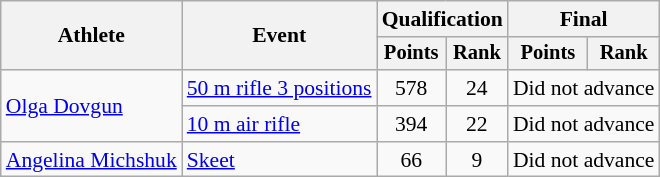<table class="wikitable" style="font-size:90%;">
<tr>
<th rowspan="2">Athlete</th>
<th rowspan="2">Event</th>
<th colspan=2>Qualification</th>
<th colspan=2>Final</th>
</tr>
<tr style="font-size:95%">
<th>Points</th>
<th>Rank</th>
<th>Points</th>
<th>Rank</th>
</tr>
<tr align=center>
<td align=left rowspan=2><a href='#'>Olga Dovgun</a></td>
<td align=left><a href='#'>50 m rifle 3 positions</a></td>
<td>578</td>
<td>24</td>
<td colspan=2>Did not advance</td>
</tr>
<tr align=center>
<td align=left><a href='#'>10 m air rifle</a></td>
<td>394</td>
<td>22</td>
<td colspan=2>Did not advance</td>
</tr>
<tr align=center>
<td align=left><a href='#'>Angelina Michshuk</a></td>
<td align=left><a href='#'>Skeet</a></td>
<td>66</td>
<td>9</td>
<td colspan=2>Did not advance</td>
</tr>
</table>
